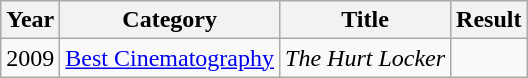<table class="wikitable">
<tr>
<th>Year</th>
<th>Category</th>
<th>Title</th>
<th>Result</th>
</tr>
<tr>
<td>2009</td>
<td><a href='#'>Best Cinematography</a></td>
<td><em>The Hurt Locker</em></td>
<td></td>
</tr>
</table>
